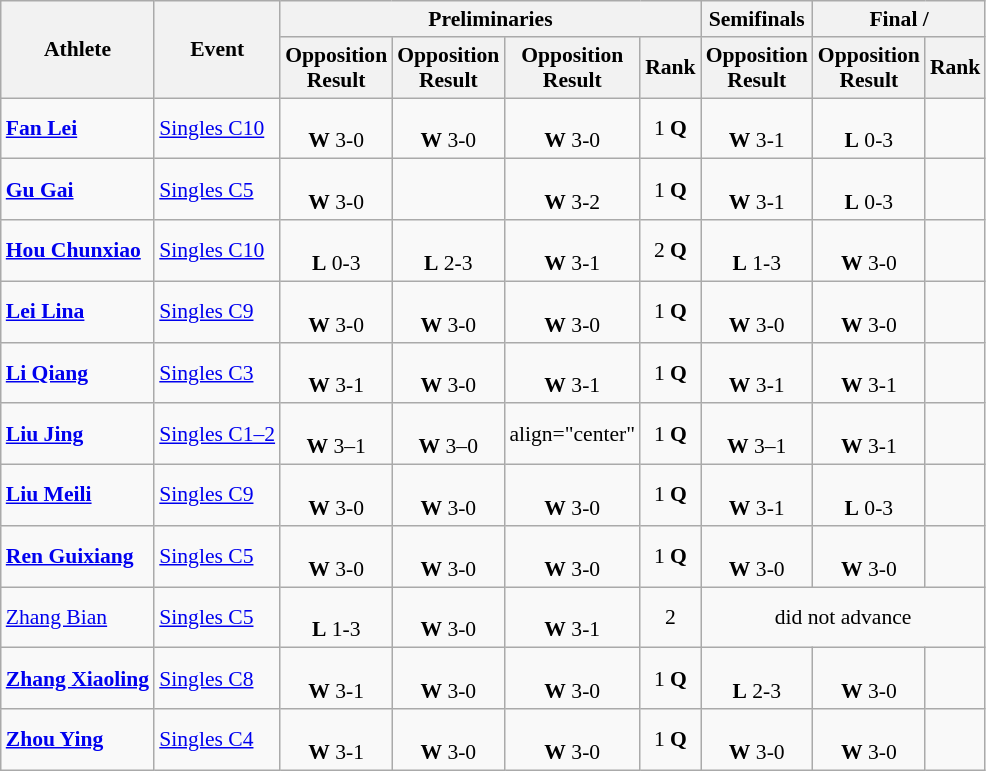<table class=wikitable style="font-size:90%">
<tr>
<th rowspan="2">Athlete</th>
<th rowspan="2">Event</th>
<th colspan="4">Preliminaries</th>
<th>Semifinals</th>
<th colspan="2">Final / </th>
</tr>
<tr>
<th>Opposition<br>Result</th>
<th>Opposition<br>Result</th>
<th>Opposition<br>Result</th>
<th>Rank</th>
<th>Opposition<br>Result</th>
<th>Opposition<br>Result</th>
<th>Rank</th>
</tr>
<tr>
<td><strong><a href='#'>Fan Lei</a></strong></td>
<td><a href='#'>Singles C10</a></td>
<td align="center"><br><strong>W</strong> 3-0</td>
<td align="center"><br><strong>W</strong> 3-0</td>
<td align="center"><br><strong>W</strong> 3-0</td>
<td align="center">1 <strong>Q</strong></td>
<td align="center"><br><strong>W</strong> 3-1</td>
<td align="center"><br><strong>L</strong> 0-3</td>
<td align="center"></td>
</tr>
<tr>
<td><strong><a href='#'>Gu Gai</a></strong></td>
<td><a href='#'>Singles C5</a></td>
<td align="center"><br><strong>W</strong> 3-0</td>
<td align="center"><br> </td>
<td align="center"><br><strong>W</strong> 3-2</td>
<td align="center">1 <strong>Q</strong></td>
<td align="center"><br><strong>W</strong> 3-1</td>
<td align="center"><br><strong>L</strong> 0-3</td>
<td align="center"></td>
</tr>
<tr>
<td><strong><a href='#'>Hou Chunxiao</a></strong></td>
<td><a href='#'>Singles C10</a></td>
<td align="center"><br><strong>L</strong> 0-3</td>
<td align="center"><br><strong>L</strong> 2-3</td>
<td align="center"><br><strong>W</strong> 3-1</td>
<td align="center">2 <strong>Q</strong></td>
<td align="center"><br><strong>L</strong> 1-3</td>
<td align="center"><br><strong>W</strong> 3-0</td>
<td align="center"></td>
</tr>
<tr>
<td><strong><a href='#'>Lei Lina</a></strong></td>
<td><a href='#'>Singles C9</a></td>
<td align="center"><br><strong>W</strong> 3-0</td>
<td align="center"><br><strong>W</strong> 3-0</td>
<td align="center"><br><strong>W</strong> 3-0</td>
<td align="center">1 <strong>Q</strong></td>
<td align="center"><br><strong>W</strong> 3-0</td>
<td align="center"><br><strong>W</strong> 3-0</td>
<td align="center"></td>
</tr>
<tr>
<td><strong><a href='#'>Li Qiang</a></strong></td>
<td><a href='#'>Singles C3</a></td>
<td align="center"><br><strong>W</strong> 3-1</td>
<td align="center"><br><strong>W</strong> 3-0</td>
<td align="center"><br><strong>W</strong> 3-1</td>
<td align="center">1 <strong>Q</strong></td>
<td align="center"><br><strong>W</strong> 3-1</td>
<td align="center"><br><strong>W</strong> 3-1</td>
<td align="center"></td>
</tr>
<tr>
<td><strong><a href='#'>Liu Jing</a></strong></td>
<td><a href='#'>Singles C1–2</a></td>
<td align="center"><br><strong>W</strong> 3–1</td>
<td align="center"><br><strong>W</strong> 3–0</td>
<td>align="center" </td>
<td align="center">1 <strong>Q</strong></td>
<td align="center"><br><strong>W</strong> 3–1</td>
<td align="center"><br><strong>W</strong> 3-1</td>
<td align="center"></td>
</tr>
<tr>
<td><strong><a href='#'>Liu Meili</a></strong></td>
<td><a href='#'>Singles C9</a></td>
<td align="center"><br><strong>W</strong> 3-0</td>
<td align="center"><br><strong>W</strong> 3-0</td>
<td align="center"><br><strong>W</strong> 3-0</td>
<td align="center">1 <strong>Q</strong></td>
<td align="center"><br><strong>W</strong> 3-1</td>
<td align="center"><br><strong>L</strong> 0-3</td>
<td align="center"></td>
</tr>
<tr>
<td><strong><a href='#'>Ren Guixiang</a></strong></td>
<td><a href='#'>Singles C5</a></td>
<td align="center"><br><strong>W</strong> 3-0</td>
<td align="center"><br><strong>W</strong> 3-0</td>
<td align="center"><br><strong>W</strong> 3-0</td>
<td align="center">1 <strong>Q</strong></td>
<td align="center"><br><strong>W</strong> 3-0</td>
<td align="center"><br><strong>W</strong> 3-0</td>
<td align="center"></td>
</tr>
<tr>
<td><a href='#'>Zhang Bian</a></td>
<td><a href='#'>Singles C5</a></td>
<td align="center"><br><strong>L</strong> 1-3</td>
<td align="center"><br><strong>W</strong> 3-0</td>
<td align="center"><br><strong>W</strong> 3-1</td>
<td align="center">2</td>
<td align="center" colspan="3">did not advance</td>
</tr>
<tr>
<td><strong><a href='#'>Zhang Xiaoling</a></strong></td>
<td><a href='#'>Singles C8</a></td>
<td align="center"><br><strong>W</strong> 3-1</td>
<td align="center"><br><strong>W</strong> 3-0</td>
<td align="center"><br><strong>W</strong> 3-0</td>
<td align="center">1 <strong>Q</strong></td>
<td align="center"><br><strong>L</strong> 2-3</td>
<td align="center"><br><strong>W</strong> 3-0</td>
<td align="center"></td>
</tr>
<tr>
<td><strong><a href='#'>Zhou Ying</a></strong></td>
<td><a href='#'>Singles C4</a></td>
<td align="center"><br><strong>W</strong> 3-1</td>
<td align="center"><br><strong>W</strong> 3-0</td>
<td align="center"><br><strong>W</strong> 3-0</td>
<td align="center">1 <strong>Q</strong></td>
<td align="center"><br><strong>W</strong> 3-0</td>
<td align="center"><br><strong>W</strong> 3-0</td>
<td align="center"></td>
</tr>
</table>
